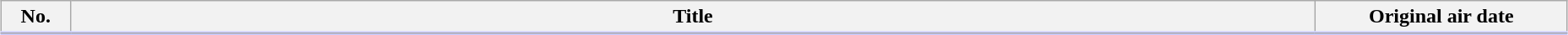<table class="wikitable" style="width:98%; margin:auto; background:#FFF;">
<tr style="border-bottom: 3px solid #CCF;">
<th style="width:3em;">No.</th>
<th>Title</th>
<th style="width:12em;">Original air date</th>
</tr>
<tr>
</tr>
</table>
